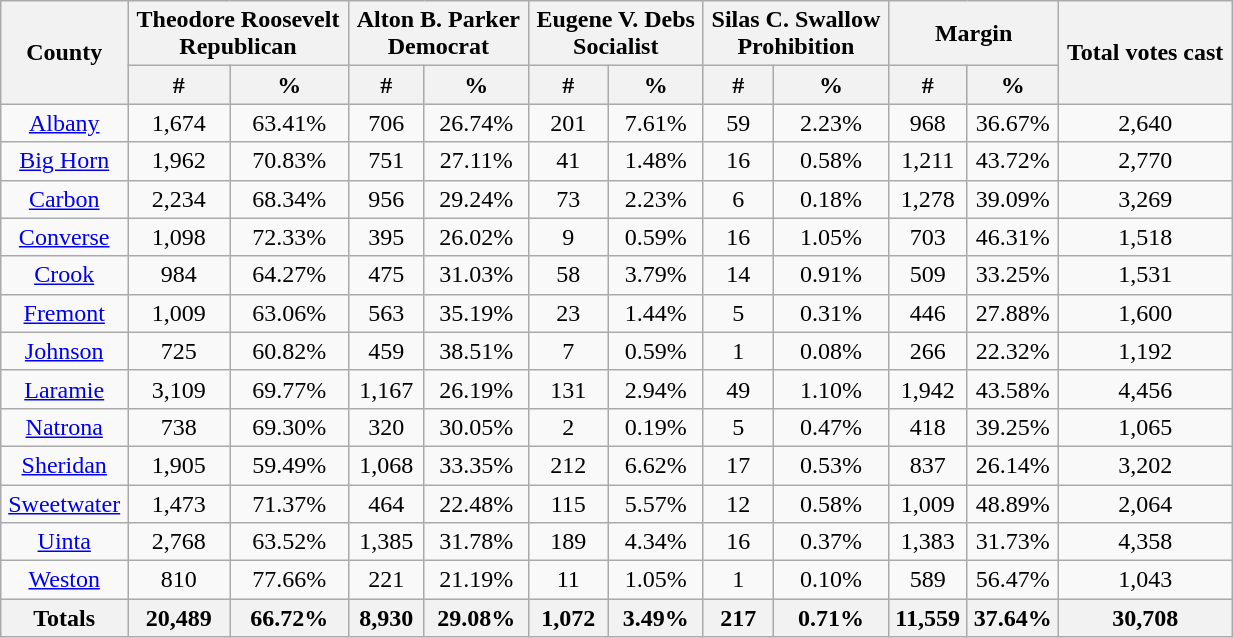<table width="65%" class="wikitable sortable">
<tr>
<th style="text-align:center;" rowspan="2">County</th>
<th style="text-align:center;" colspan="2">Theodore Roosevelt<br>Republican</th>
<th style="text-align:center;" colspan="2">Alton B. Parker<br>Democrat</th>
<th style="text-align:center;" colspan="2">Eugene V. Debs<br>Socialist</th>
<th style="text-align:center;" colspan="2">Silas C. Swallow<br>Prohibition</th>
<th style="text-align:center;" colspan="2">Margin</th>
<th style="text-align:center;" rowspan="2">Total votes cast</th>
</tr>
<tr bgcolor="lightgrey">
<th style="text-align:center;" data-sort-type="number">#</th>
<th style="text-align:center;" data-sort-type="number">%</th>
<th style="text-align:center;" data-sort-type="number">#</th>
<th style="text-align:center;" data-sort-type="number">%</th>
<th style="text-align:center;" data-sort-type="number">#</th>
<th style="text-align:center;" data-sort-type="number">%</th>
<th style="text-align:center;" data-sort-type="number">#</th>
<th style="text-align:center;" data-sort-type="number">%</th>
<th style="text-align:center;" data-sort-type="number">#</th>
<th style="text-align:center;" data-sort-type="number">%</th>
</tr>
<tr style="text-align:center;">
<td><a href='#'>Albany</a></td>
<td>1,674</td>
<td>63.41%</td>
<td>706</td>
<td>26.74%</td>
<td>201</td>
<td>7.61%</td>
<td>59</td>
<td>2.23%</td>
<td>968</td>
<td>36.67%</td>
<td>2,640</td>
</tr>
<tr style="text-align:center;">
<td><a href='#'>Big Horn</a></td>
<td>1,962</td>
<td>70.83%</td>
<td>751</td>
<td>27.11%</td>
<td>41</td>
<td>1.48%</td>
<td>16</td>
<td>0.58%</td>
<td>1,211</td>
<td>43.72%</td>
<td>2,770</td>
</tr>
<tr style="text-align:center;">
<td><a href='#'>Carbon</a></td>
<td>2,234</td>
<td>68.34%</td>
<td>956</td>
<td>29.24%</td>
<td>73</td>
<td>2.23%</td>
<td>6</td>
<td>0.18%</td>
<td>1,278</td>
<td>39.09%</td>
<td>3,269</td>
</tr>
<tr style="text-align:center;">
<td><a href='#'>Converse</a></td>
<td>1,098</td>
<td>72.33%</td>
<td>395</td>
<td>26.02%</td>
<td>9</td>
<td>0.59%</td>
<td>16</td>
<td>1.05%</td>
<td>703</td>
<td>46.31%</td>
<td>1,518</td>
</tr>
<tr style="text-align:center;">
<td><a href='#'>Crook</a></td>
<td>984</td>
<td>64.27%</td>
<td>475</td>
<td>31.03%</td>
<td>58</td>
<td>3.79%</td>
<td>14</td>
<td>0.91%</td>
<td>509</td>
<td>33.25%</td>
<td>1,531</td>
</tr>
<tr style="text-align:center;">
<td><a href='#'>Fremont</a></td>
<td>1,009</td>
<td>63.06%</td>
<td>563</td>
<td>35.19%</td>
<td>23</td>
<td>1.44%</td>
<td>5</td>
<td>0.31%</td>
<td>446</td>
<td>27.88%</td>
<td>1,600</td>
</tr>
<tr style="text-align:center;">
<td><a href='#'>Johnson</a></td>
<td>725</td>
<td>60.82%</td>
<td>459</td>
<td>38.51%</td>
<td>7</td>
<td>0.59%</td>
<td>1</td>
<td>0.08%</td>
<td>266</td>
<td>22.32%</td>
<td>1,192</td>
</tr>
<tr style="text-align:center;">
<td><a href='#'>Laramie</a></td>
<td>3,109</td>
<td>69.77%</td>
<td>1,167</td>
<td>26.19%</td>
<td>131</td>
<td>2.94%</td>
<td>49</td>
<td>1.10%</td>
<td>1,942</td>
<td>43.58%</td>
<td>4,456</td>
</tr>
<tr style="text-align:center;">
<td><a href='#'>Natrona</a></td>
<td>738</td>
<td>69.30%</td>
<td>320</td>
<td>30.05%</td>
<td>2</td>
<td>0.19%</td>
<td>5</td>
<td>0.47%</td>
<td>418</td>
<td>39.25%</td>
<td>1,065</td>
</tr>
<tr style="text-align:center;">
<td><a href='#'>Sheridan</a></td>
<td>1,905</td>
<td>59.49%</td>
<td>1,068</td>
<td>33.35%</td>
<td>212</td>
<td>6.62%</td>
<td>17</td>
<td>0.53%</td>
<td>837</td>
<td>26.14%</td>
<td>3,202</td>
</tr>
<tr style="text-align:center;">
<td><a href='#'>Sweetwater</a></td>
<td>1,473</td>
<td>71.37%</td>
<td>464</td>
<td>22.48%</td>
<td>115</td>
<td>5.57%</td>
<td>12</td>
<td>0.58%</td>
<td>1,009</td>
<td>48.89%</td>
<td>2,064</td>
</tr>
<tr style="text-align:center;">
<td><a href='#'>Uinta</a></td>
<td>2,768</td>
<td>63.52%</td>
<td>1,385</td>
<td>31.78%</td>
<td>189</td>
<td>4.34%</td>
<td>16</td>
<td>0.37%</td>
<td>1,383</td>
<td>31.73%</td>
<td>4,358</td>
</tr>
<tr style="text-align:center;">
<td><a href='#'>Weston</a></td>
<td>810</td>
<td>77.66%</td>
<td>221</td>
<td>21.19%</td>
<td>11</td>
<td>1.05%</td>
<td>1</td>
<td>0.10%</td>
<td>589</td>
<td>56.47%</td>
<td>1,043</td>
</tr>
<tr>
<th>Totals</th>
<th>20,489</th>
<th>66.72%</th>
<th>8,930</th>
<th>29.08%</th>
<th>1,072</th>
<th>3.49%</th>
<th>217</th>
<th>0.71%</th>
<th>11,559</th>
<th>37.64%</th>
<th>30,708</th>
</tr>
</table>
